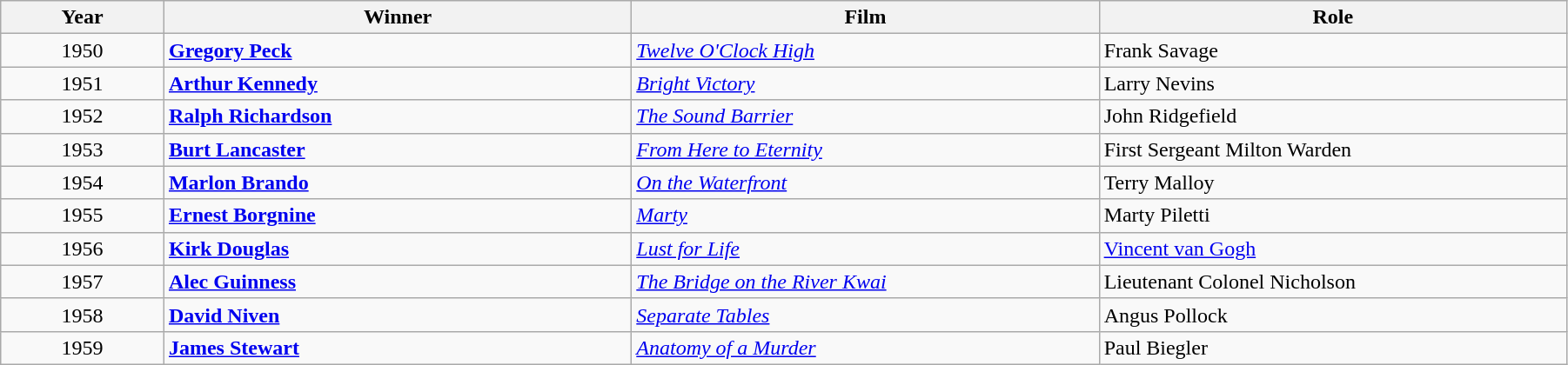<table class="wikitable" width="95%" cellpadding="5">
<tr>
<th width="100"><strong>Year</strong></th>
<th width="300"><strong>Winner</strong></th>
<th width="300"><strong>Film</strong></th>
<th width="300"><strong>Role</strong></th>
</tr>
<tr>
<td style="text-align:center;">1950</td>
<td><strong><a href='#'>Gregory Peck</a></strong></td>
<td><em><a href='#'>Twelve O'Clock High</a></em></td>
<td>Frank Savage</td>
</tr>
<tr>
<td style="text-align:center;">1951</td>
<td><strong><a href='#'>Arthur Kennedy</a></strong></td>
<td><em><a href='#'>Bright Victory</a></em></td>
<td>Larry Nevins</td>
</tr>
<tr>
<td style="text-align:center;">1952</td>
<td><strong><a href='#'>Ralph Richardson</a></strong></td>
<td><em><a href='#'>The Sound Barrier</a></em></td>
<td>John Ridgefield</td>
</tr>
<tr>
<td style="text-align:center;">1953</td>
<td><strong><a href='#'>Burt Lancaster</a></strong></td>
<td><em><a href='#'>From Here to Eternity</a></em></td>
<td>First Sergeant Milton Warden</td>
</tr>
<tr>
<td style="text-align:center;">1954</td>
<td><strong><a href='#'>Marlon Brando</a></strong></td>
<td><em><a href='#'>On the Waterfront</a></em></td>
<td>Terry Malloy</td>
</tr>
<tr>
<td style="text-align:center;">1955</td>
<td><strong><a href='#'>Ernest Borgnine</a></strong></td>
<td><em><a href='#'>Marty</a></em></td>
<td>Marty Piletti</td>
</tr>
<tr>
<td style="text-align:center;">1956</td>
<td><strong><a href='#'>Kirk Douglas</a></strong></td>
<td><em><a href='#'>Lust for Life</a></em></td>
<td><a href='#'>Vincent van Gogh</a></td>
</tr>
<tr>
<td style="text-align:center;">1957</td>
<td><strong><a href='#'>Alec Guinness</a></strong></td>
<td><em><a href='#'>The Bridge on the River Kwai</a></em></td>
<td>Lieutenant Colonel Nicholson</td>
</tr>
<tr>
<td style="text-align:center;">1958</td>
<td><strong><a href='#'>David Niven</a></strong></td>
<td><em><a href='#'>Separate Tables</a></em></td>
<td>Angus Pollock</td>
</tr>
<tr>
<td style="text-align:center;">1959</td>
<td><strong><a href='#'>James Stewart</a></strong></td>
<td><em><a href='#'>Anatomy of a Murder</a></em></td>
<td>Paul Biegler</td>
</tr>
</table>
